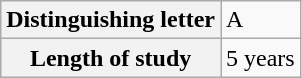<table class="wikitable">
<tr>
<th>Distinguishing letter</th>
<td>A</td>
</tr>
<tr>
<th>Length of study</th>
<td>5 years</td>
</tr>
</table>
